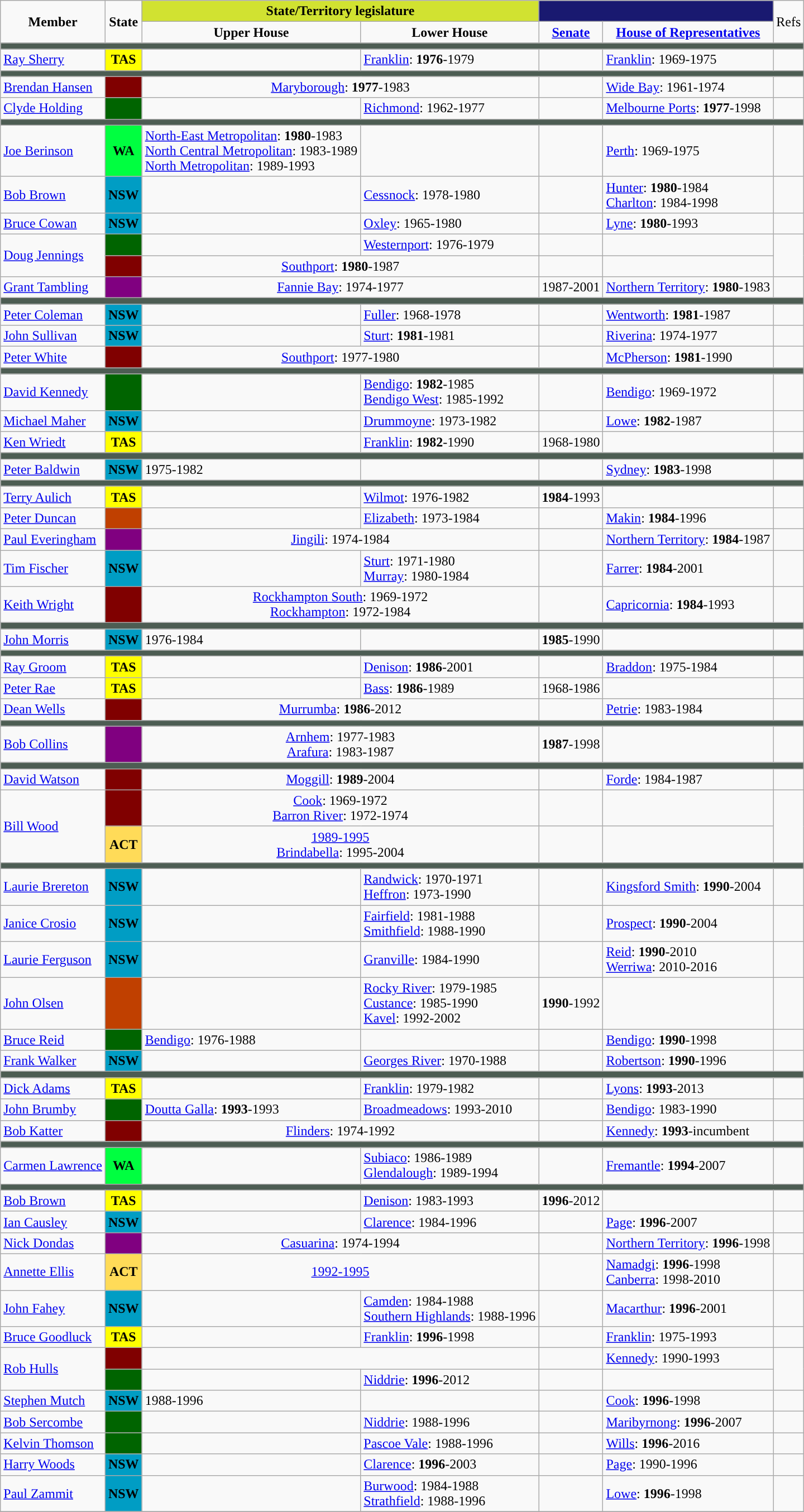<table Class="wikitable">
<tr>
<td rowspan="2" align=center><strong>Member</strong></td>
<td rowspan="2" align=center><strong>State</strong></td>
<td style="background:#D1E231" align=center colspan="2"><strong>State/Territory legislature</strong></td>
<td style="background:#191970" align=center colspan="2"></td>
<td rowspan="2">Refs</td>
</tr>
<tr>
<td align=center><strong>Upper House</strong></td>
<td align=center><strong>Lower House</strong></td>
<td align=center><a href='#'><strong>Senate</strong></a></td>
<td align=center><a href='#'><strong>House of Representatives</strong></a></td>
</tr>
<tr>
<td style="background:#4D5D53" align=center colspan="7"></td>
</tr>
<tr>
<td><a href='#'>Ray Sherry</a></td>
<td align=center style="background:yellow"><strong>TAS</strong></td>
<td></td>
<td><a href='#'>Franklin</a>: <strong>1976</strong>-1979</td>
<td></td>
<td><a href='#'>Franklin</a>: 1969-1975</td>
<td></td>
</tr>
<tr>
<td style="background:#4D5D53" align=center colspan="7"></td>
</tr>
<tr>
<td><a href='#'>Brendan Hansen</a></td>
<td align=center style="background:maroon"></td>
<td colspan="2" align=center><a href='#'>Maryborough</a>: <strong>1977</strong>-1983</td>
<td></td>
<td><a href='#'>Wide Bay</a>: 1961-1974</td>
<td></td>
</tr>
<tr>
<td><a href='#'>Clyde Holding</a></td>
<td align=center style="background:darkgreen"></td>
<td></td>
<td><a href='#'>Richmond</a>: 1962-1977</td>
<td></td>
<td><a href='#'>Melbourne Ports</a>: <strong>1977</strong>-1998</td>
<td></td>
</tr>
<tr>
<td style="background:#4D5D53" align=center colspan="7"></td>
</tr>
<tr>
<td><a href='#'>Joe Berinson</a></td>
<td align=center style="background:#00FF40"><strong>WA</strong></td>
<td><a href='#'>North-East Metropolitan</a>: <strong>1980</strong>-1983<br><a href='#'>North Central Metropolitan</a>: 1983-1989<br><a href='#'>North Metropolitan</a>: 1989-1993</td>
<td></td>
<td></td>
<td><a href='#'>Perth</a>: 1969-1975</td>
<td></td>
</tr>
<tr>
<td><a href='#'>Bob Brown</a></td>
<td align=center style="background:#009DC4"><strong>NSW</strong></td>
<td></td>
<td><a href='#'>Cessnock</a>: 1978-1980</td>
<td></td>
<td><a href='#'>Hunter</a>: <strong>1980</strong>-1984<br><a href='#'>Charlton</a>: 1984-1998</td>
<td></td>
</tr>
<tr>
<td><a href='#'>Bruce Cowan</a></td>
<td align=center style="background:#009DC4"><strong>NSW</strong></td>
<td></td>
<td><a href='#'>Oxley</a>: 1965-1980</td>
<td></td>
<td><a href='#'>Lyne</a>: <strong>1980</strong>-1993</td>
<td></td>
</tr>
<tr>
<td rowspan="2"><a href='#'>Doug Jennings</a></td>
<td align=center style="background:darkgreen"></td>
<td></td>
<td><a href='#'>Westernport</a>: 1976-1979</td>
<td></td>
<td></td>
<td rowspan="2"></td>
</tr>
<tr>
<td align=center style="background:maroon"></td>
<td colspan="2" align=center><a href='#'>Southport</a>: <strong>1980</strong>-1987</td>
<td></td>
<td></td>
</tr>
<tr>
<td><a href='#'>Grant Tambling</a></td>
<td align=center style="background:purple"></td>
<td colspan="2" align=center><a href='#'>Fannie Bay</a>: 1974-1977</td>
<td>1987-2001</td>
<td><a href='#'>Northern Territory</a>: <strong>1980</strong>-1983</td>
<td></td>
</tr>
<tr>
<td style="background:#4D5D53" align=center colspan="7"></td>
</tr>
<tr>
<td><a href='#'>Peter Coleman</a></td>
<td align=center style="background:#009DC4"><strong>NSW</strong></td>
<td></td>
<td><a href='#'>Fuller</a>: 1968-1978</td>
<td></td>
<td><a href='#'>Wentworth</a>: <strong>1981</strong>-1987</td>
<td></td>
</tr>
<tr>
<td><a href='#'>John Sullivan</a></td>
<td align=center style="background:#009DC4"><strong>NSW</strong></td>
<td></td>
<td><a href='#'>Sturt</a>: <strong>1981</strong>-1981</td>
<td></td>
<td><a href='#'>Riverina</a>: 1974-1977</td>
<td></td>
</tr>
<tr>
<td><a href='#'>Peter White</a></td>
<td align=center style="background:maroon"></td>
<td colspan="2" align=center><a href='#'>Southport</a>: 1977-1980</td>
<td></td>
<td><a href='#'>McPherson</a>: <strong>1981</strong>-1990</td>
<td></td>
</tr>
<tr>
<td style="background:#4D5D53" align=center colspan="7"></td>
</tr>
<tr>
<td><a href='#'>David Kennedy</a></td>
<td align=center style="background:darkgreen"></td>
<td></td>
<td><a href='#'>Bendigo</a>: <strong>1982</strong>-1985<br><a href='#'>Bendigo West</a>: 1985-1992</td>
<td></td>
<td><a href='#'>Bendigo</a>: 1969-1972</td>
<td></td>
</tr>
<tr>
<td><a href='#'>Michael Maher</a></td>
<td align=center style="background:#009DC4"><strong>NSW</strong></td>
<td></td>
<td><a href='#'>Drummoyne</a>: 1973-1982</td>
<td></td>
<td><a href='#'>Lowe</a>: <strong>1982</strong>-1987</td>
<td></td>
</tr>
<tr>
<td><a href='#'>Ken Wriedt</a></td>
<td align=center style="background:yellow"><strong>TAS</strong></td>
<td></td>
<td><a href='#'>Franklin</a>: <strong>1982</strong>-1990</td>
<td>1968-1980</td>
<td></td>
<td></td>
</tr>
<tr>
<td style="background:#4D5D53" align=center colspan="7"></td>
</tr>
<tr>
<td><a href='#'>Peter Baldwin</a></td>
<td align=center style="background:#009DC4"><strong>NSW</strong></td>
<td>1975-1982</td>
<td></td>
<td></td>
<td><a href='#'>Sydney</a>: <strong>1983</strong>-1998</td>
<td></td>
</tr>
<tr>
<td style="background:#4D5D53" align=center colspan="7"></td>
</tr>
<tr>
<td><a href='#'>Terry Aulich</a></td>
<td align=center style="background:yellow"><strong>TAS</strong></td>
<td></td>
<td><a href='#'>Wilmot</a>: 1976-1982</td>
<td><strong>1984</strong>-1993</td>
<td></td>
<td></td>
</tr>
<tr>
<td><a href='#'>Peter Duncan</a></td>
<td align=center style="background:#C04000"></td>
<td></td>
<td><a href='#'>Elizabeth</a>: 1973-1984</td>
<td></td>
<td><a href='#'>Makin</a>: <strong>1984</strong>-1996</td>
<td></td>
</tr>
<tr>
<td><a href='#'>Paul Everingham</a></td>
<td align=center style="background:purple"></td>
<td colspan="2" align=center><a href='#'>Jingili</a>: 1974-1984</td>
<td></td>
<td><a href='#'>Northern Territory</a>: <strong>1984</strong>-1987</td>
<td></td>
</tr>
<tr>
<td><a href='#'>Tim Fischer</a></td>
<td align=center style="background:#009DC4"><strong>NSW</strong></td>
<td></td>
<td><a href='#'>Sturt</a>: 1971-1980<br><a href='#'>Murray</a>: 1980-1984</td>
<td></td>
<td><a href='#'>Farrer</a>: <strong>1984</strong>-2001</td>
<td></td>
</tr>
<tr>
<td><a href='#'>Keith Wright</a></td>
<td align=center style="background:maroon"></td>
<td colspan="2" align=center><a href='#'>Rockhampton South</a>: 1969-1972<br><a href='#'>Rockhampton</a>: 1972-1984</td>
<td></td>
<td><a href='#'>Capricornia</a>: <strong>1984</strong>-1993</td>
<td></td>
</tr>
<tr>
<td style="background:#4D5D53" align=center colspan="7"></td>
</tr>
<tr>
<td><a href='#'>John Morris</a></td>
<td align=center style="background:#009DC4"><strong>NSW</strong></td>
<td>1976-1984</td>
<td></td>
<td><strong>1985</strong>-1990</td>
<td></td>
<td></td>
</tr>
<tr>
<td style="background:#4D5D53" align=center colspan="7"></td>
</tr>
<tr>
<td><a href='#'>Ray Groom</a></td>
<td align=center style="background:yellow"><strong>TAS</strong></td>
<td></td>
<td><a href='#'>Denison</a>: <strong>1986</strong>-2001</td>
<td></td>
<td><a href='#'>Braddon</a>: 1975-1984</td>
<td></td>
</tr>
<tr>
<td><a href='#'>Peter Rae</a></td>
<td align=center style="background:yellow"><strong>TAS</strong></td>
<td></td>
<td><a href='#'>Bass</a>: <strong>1986</strong>-1989</td>
<td>1968-1986</td>
<td></td>
<td></td>
</tr>
<tr>
<td><a href='#'>Dean Wells</a></td>
<td align=center style="background:maroon"></td>
<td colspan="2" align=center><a href='#'>Murrumba</a>: <strong>1986</strong>-2012</td>
<td></td>
<td><a href='#'>Petrie</a>: 1983-1984</td>
<td></td>
</tr>
<tr>
<td style="background:#4D5D53" align=center colspan="7"></td>
</tr>
<tr>
<td><a href='#'>Bob Collins</a></td>
<td align=center style="background:purple"></td>
<td colspan="2" align=center><a href='#'>Arnhem</a>: 1977-1983<br><a href='#'>Arafura</a>: 1983-1987</td>
<td><strong>1987</strong>-1998</td>
<td></td>
<td></td>
</tr>
<tr>
<td style="background:#4D5D53" align=center colspan="7"></td>
</tr>
<tr>
<td><a href='#'>David Watson</a></td>
<td align=center style="background:maroon"></td>
<td colspan="2" align=center><a href='#'>Moggill</a>: <strong>1989</strong>-2004</td>
<td></td>
<td><a href='#'>Forde</a>: 1984-1987</td>
<td></td>
</tr>
<tr>
<td rowspan="2"><a href='#'>Bill Wood</a></td>
<td align=center style="background:maroon"></td>
<td colspan="2" align=center><a href='#'>Cook</a>: 1969-1972<br><a href='#'>Barron River</a>: 1972-1974</td>
<td></td>
<td></td>
<td rowspan="2"></td>
</tr>
<tr>
<td align=center style="background:#FFDB58"><strong>ACT</strong></td>
<td colspan="2" align=center><a href='#'>1989-1995</a><br><a href='#'>Brindabella</a>: 1995-2004</td>
<td></td>
<td></td>
</tr>
<tr>
<td style="background:#4D5D53" align=center colspan="7"></td>
</tr>
<tr>
<td><a href='#'>Laurie Brereton</a></td>
<td align=center style="background:#009DC4"><strong>NSW</strong></td>
<td></td>
<td><a href='#'>Randwick</a>: 1970-1971<br><a href='#'>Heffron</a>: 1973-1990</td>
<td></td>
<td><a href='#'>Kingsford Smith</a>: <strong>1990</strong>-2004</td>
<td></td>
</tr>
<tr>
<td><a href='#'>Janice Crosio</a></td>
<td align=center style="background:#009DC4"><strong>NSW</strong></td>
<td></td>
<td><a href='#'>Fairfield</a>: 1981-1988<br><a href='#'>Smithfield</a>: 1988-1990</td>
<td></td>
<td><a href='#'>Prospect</a>: <strong>1990</strong>-2004</td>
<td></td>
</tr>
<tr>
<td><a href='#'>Laurie Ferguson</a></td>
<td align=center style="background:#009DC4"><strong>NSW</strong></td>
<td></td>
<td><a href='#'>Granville</a>: 1984-1990</td>
<td></td>
<td><a href='#'>Reid</a>: <strong>1990</strong>-2010<br><a href='#'>Werriwa</a>: 2010-2016</td>
<td></td>
</tr>
<tr>
<td><a href='#'>John Olsen</a></td>
<td align=center style="background:#C04000"></td>
<td></td>
<td><a href='#'>Rocky River</a>: 1979-1985<br><a href='#'>Custance</a>: 1985-1990<br><a href='#'>Kavel</a>: 1992-2002</td>
<td><strong>1990</strong>-1992</td>
<td></td>
<td></td>
</tr>
<tr>
<td><a href='#'>Bruce Reid</a></td>
<td align=center style="background:darkgreen"></td>
<td><a href='#'>Bendigo</a>: 1976-1988</td>
<td></td>
<td></td>
<td><a href='#'>Bendigo</a>: <strong>1990</strong>-1998</td>
<td></td>
</tr>
<tr>
<td><a href='#'>Frank Walker</a></td>
<td align=center style="background:#009DC4"><strong>NSW</strong></td>
<td></td>
<td><a href='#'>Georges River</a>: 1970-1988</td>
<td></td>
<td><a href='#'>Robertson</a>: <strong>1990</strong>-1996</td>
<td></td>
</tr>
<tr>
<td style="background:#4D5D53" align=center colspan="7"></td>
</tr>
<tr>
<td><a href='#'>Dick Adams</a></td>
<td align=center style="background:yellow"><strong>TAS</strong></td>
<td></td>
<td><a href='#'>Franklin</a>: 1979-1982</td>
<td></td>
<td><a href='#'>Lyons</a>: <strong>1993</strong>-2013</td>
<td></td>
</tr>
<tr>
<td><a href='#'>John Brumby</a></td>
<td align=center style="background:darkgreen"></td>
<td><a href='#'>Doutta Galla</a>: <strong>1993</strong>-1993</td>
<td><a href='#'>Broadmeadows</a>: 1993-2010</td>
<td></td>
<td><a href='#'>Bendigo</a>: 1983-1990</td>
<td></td>
</tr>
<tr>
<td><a href='#'>Bob Katter</a></td>
<td align=center style="background:maroon"></td>
<td colspan="2" align=center><a href='#'>Flinders</a>: 1974-1992</td>
<td></td>
<td><a href='#'>Kennedy</a>: <strong>1993</strong>-incumbent</td>
<td></td>
</tr>
<tr>
<td style="background:#4D5D53" align=center colspan="7"></td>
</tr>
<tr>
<td><a href='#'>Carmen Lawrence</a></td>
<td align=center style="background:#00FF40"><strong>WA</strong></td>
<td></td>
<td><a href='#'>Subiaco</a>: 1986-1989<br><a href='#'>Glendalough</a>: 1989-1994</td>
<td></td>
<td><a href='#'>Fremantle</a>: <strong>1994</strong>-2007</td>
<td></td>
</tr>
<tr>
<td style="background:#4D5D53" align=center colspan="7"></td>
</tr>
<tr>
<td><a href='#'>Bob Brown</a></td>
<td align=center style="background:yellow"><strong>TAS</strong></td>
<td></td>
<td><a href='#'>Denison</a>: 1983-1993</td>
<td><strong>1996</strong>-2012</td>
<td></td>
<td></td>
</tr>
<tr>
<td><a href='#'>Ian Causley</a></td>
<td align=center style="background:#009DC4"><strong>NSW</strong></td>
<td></td>
<td><a href='#'>Clarence</a>: 1984-1996</td>
<td></td>
<td><a href='#'>Page</a>: <strong>1996</strong>-2007</td>
<td></td>
</tr>
<tr>
<td><a href='#'>Nick Dondas</a></td>
<td align=center style="background:purple"></td>
<td colspan="2" align=center><a href='#'>Casuarina</a>: 1974-1994</td>
<td></td>
<td><a href='#'>Northern Territory</a>: <strong>1996</strong>-1998</td>
<td></td>
</tr>
<tr>
<td><a href='#'>Annette Ellis</a></td>
<td align=center style="background:#FFDB58"><strong>ACT</strong></td>
<td colspan="2" align=center><a href='#'>1992-1995</a></td>
<td></td>
<td><a href='#'>Namadgi</a>: <strong>1996</strong>-1998<br><a href='#'>Canberra</a>: 1998-2010</td>
<td></td>
</tr>
<tr>
<td><a href='#'>John Fahey</a></td>
<td align=center style="background:#009DC4"><strong>NSW</strong></td>
<td></td>
<td><a href='#'>Camden</a>: 1984-1988<br><a href='#'>Southern Highlands</a>: 1988-1996</td>
<td></td>
<td><a href='#'>Macarthur</a>: <strong>1996</strong>-2001</td>
<td></td>
</tr>
<tr>
<td><a href='#'>Bruce Goodluck</a></td>
<td align=center style="background:yellow"><strong>TAS</strong></td>
<td></td>
<td><a href='#'>Franklin</a>: <strong>1996</strong>-1998</td>
<td></td>
<td><a href='#'>Franklin</a>: 1975-1993</td>
<td></td>
</tr>
<tr>
<td rowspan="2"><a href='#'>Rob Hulls</a></td>
<td align=center style="background:maroon"></td>
<td colspan="2" align=center></td>
<td></td>
<td><a href='#'>Kennedy</a>: 1990-1993</td>
<td rowspan="2"></td>
</tr>
<tr>
<td align=center style="background:darkgreen"></td>
<td></td>
<td><a href='#'>Niddrie</a>: <strong>1996</strong>-2012</td>
<td></td>
<td></td>
</tr>
<tr>
<td><a href='#'>Stephen Mutch</a></td>
<td align=center style="background:#009DC4"><strong>NSW</strong></td>
<td>1988-1996</td>
<td></td>
<td></td>
<td><a href='#'>Cook</a>: <strong>1996</strong>-1998</td>
<td></td>
</tr>
<tr>
<td><a href='#'>Bob Sercombe</a></td>
<td align=center style="background:darkgreen"></td>
<td></td>
<td><a href='#'>Niddrie</a>: 1988-1996</td>
<td></td>
<td><a href='#'>Maribyrnong</a>: <strong>1996</strong>-2007</td>
<td></td>
</tr>
<tr>
<td><a href='#'>Kelvin Thomson</a></td>
<td align=center style="background:darkgreen"></td>
<td></td>
<td><a href='#'>Pascoe Vale</a>: 1988-1996</td>
<td></td>
<td><a href='#'>Wills</a>: <strong>1996</strong>-2016</td>
<td></td>
</tr>
<tr>
<td><a href='#'>Harry Woods</a></td>
<td align=center style="background:#009DC4"><strong>NSW</strong></td>
<td></td>
<td><a href='#'>Clarence</a>: <strong>1996</strong>-2003</td>
<td></td>
<td><a href='#'>Page</a>: 1990-1996</td>
<td></td>
</tr>
<tr>
<td><a href='#'>Paul Zammit</a></td>
<td align=center style="background:#009DC4"><strong>NSW</strong></td>
<td></td>
<td><a href='#'>Burwood</a>: 1984-1988<br><a href='#'>Strathfield</a>: 1988-1996</td>
<td></td>
<td><a href='#'>Lowe</a>: <strong>1996</strong>-1998</td>
<td></td>
</tr>
<tr>
</tr>
</table>
